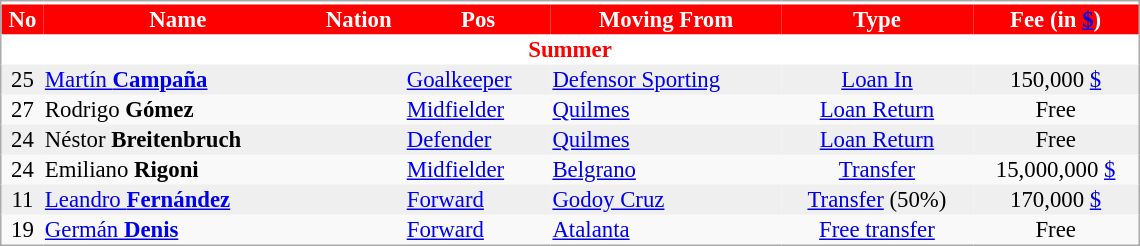<table cellspacing="0" style="background: #f9f9f9; border: 1px #aaa solid; border-collapse: collapse; font-size: 95%;" width="760px">
<tr bgcolor=#FFFFFF style="color: #FF0000;">
<th colspan=7></th>
</tr>
<tr bgcolor=#FF0000 style="color:#FFFFFF;">
<th>No</th>
<th>Name</th>
<th>Nation</th>
<th>Pos</th>
<th>Moving From</th>
<th>Type</th>
<th>Fee (in <a href='#'>$</a>)</th>
</tr>
<tr bgcolor=#FFFFFF style="color: #FF0000;">
<th colspan=7>Summer</th>
</tr>
<tr bgcolor="#EFEFEF">
<td align=center>25</td>
<td align="left"><a href='#'>Martín <strong>Campaña</strong></a></td>
<td align=center></td>
<td align=left><a href='#'>Goalkeeper</a></td>
<td align=left> <a href='#'>Defensor Sporting</a></td>
<td align=center><a href='#'>Loan In</a></td>
<td align=center>150,000 <a href='#'>$</a></td>
</tr>
<tr>
<td align=center>27</td>
<td align="left">Rodrigo <strong>Gómez</strong></td>
<td align=center></td>
<td align=left><a href='#'>Midfielder</a></td>
<td align=left> <a href='#'>Quilmes</a></td>
<td align=center><a href='#'>Loan Return</a></td>
<td align=center>Free</td>
</tr>
<tr bgcolor="#EFEFEF">
<td align=center>24</td>
<td align="left">Néstor <strong>Breitenbruch</strong></td>
<td align=center></td>
<td align=left><a href='#'>Defender</a></td>
<td align=left> <a href='#'>Quilmes</a></td>
<td align=center><a href='#'>Loan Return</a></td>
<td align=center>Free</td>
</tr>
<tr>
<td align=center>24</td>
<td align="left">Emiliano <strong>Rigoni</strong></td>
<td align=center></td>
<td align=left><a href='#'>Midfielder</a></td>
<td align=left> <a href='#'>Belgrano</a></td>
<td align=center><a href='#'>Transfer</a></td>
<td align=center>15,000,000 <a href='#'>$</a></td>
</tr>
<tr bgcolor="#EFEFEF">
<td align=center>11</td>
<td align="left"><a href='#'>Leandro <strong>Fernández</strong></a></td>
<td align=center></td>
<td align=left><a href='#'>Forward</a></td>
<td align=left> <a href='#'>Godoy Cruz</a></td>
<td align=center><a href='#'>Transfer</a> (50%)</td>
<td align=center>170,000 <a href='#'>$</a></td>
</tr>
<tr>
<td align=center>19</td>
<td align="left"><a href='#'>Germán <strong>Denis</strong></a></td>
<td align=center></td>
<td align=left><a href='#'>Forward</a></td>
<td align=left> <a href='#'>Atalanta</a></td>
<td align=center><a href='#'>Free transfer</a></td>
<td align=center>Free</td>
</tr>
</table>
